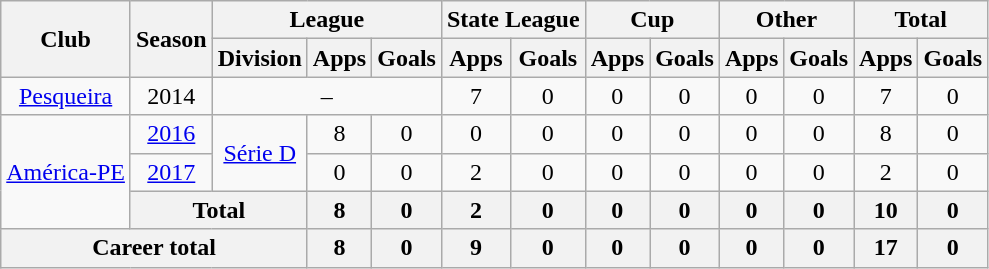<table class="wikitable" style="text-align: center">
<tr>
<th rowspan="2">Club</th>
<th rowspan="2">Season</th>
<th colspan="3">League</th>
<th colspan="2">State League</th>
<th colspan="2">Cup</th>
<th colspan="2">Other</th>
<th colspan="2">Total</th>
</tr>
<tr>
<th>Division</th>
<th>Apps</th>
<th>Goals</th>
<th>Apps</th>
<th>Goals</th>
<th>Apps</th>
<th>Goals</th>
<th>Apps</th>
<th>Goals</th>
<th>Apps</th>
<th>Goals</th>
</tr>
<tr>
<td><a href='#'>Pesqueira</a></td>
<td>2014</td>
<td colspan="3">–</td>
<td>7</td>
<td>0</td>
<td>0</td>
<td>0</td>
<td>0</td>
<td>0</td>
<td>7</td>
<td>0</td>
</tr>
<tr>
<td rowspan="3"><a href='#'>América-PE</a></td>
<td><a href='#'>2016</a></td>
<td rowspan="2"><a href='#'>Série D</a></td>
<td>8</td>
<td>0</td>
<td>0</td>
<td>0</td>
<td>0</td>
<td>0</td>
<td>0</td>
<td>0</td>
<td>8</td>
<td>0</td>
</tr>
<tr>
<td><a href='#'>2017</a></td>
<td>0</td>
<td>0</td>
<td>2</td>
<td>0</td>
<td>0</td>
<td>0</td>
<td>0</td>
<td>0</td>
<td>2</td>
<td>0</td>
</tr>
<tr>
<th colspan="2"><strong>Total</strong></th>
<th>8</th>
<th>0</th>
<th>2</th>
<th>0</th>
<th>0</th>
<th>0</th>
<th>0</th>
<th>0</th>
<th>10</th>
<th>0</th>
</tr>
<tr>
<th colspan="3"><strong>Career total</strong></th>
<th>8</th>
<th>0</th>
<th>9</th>
<th>0</th>
<th>0</th>
<th>0</th>
<th>0</th>
<th>0</th>
<th>17</th>
<th>0</th>
</tr>
</table>
